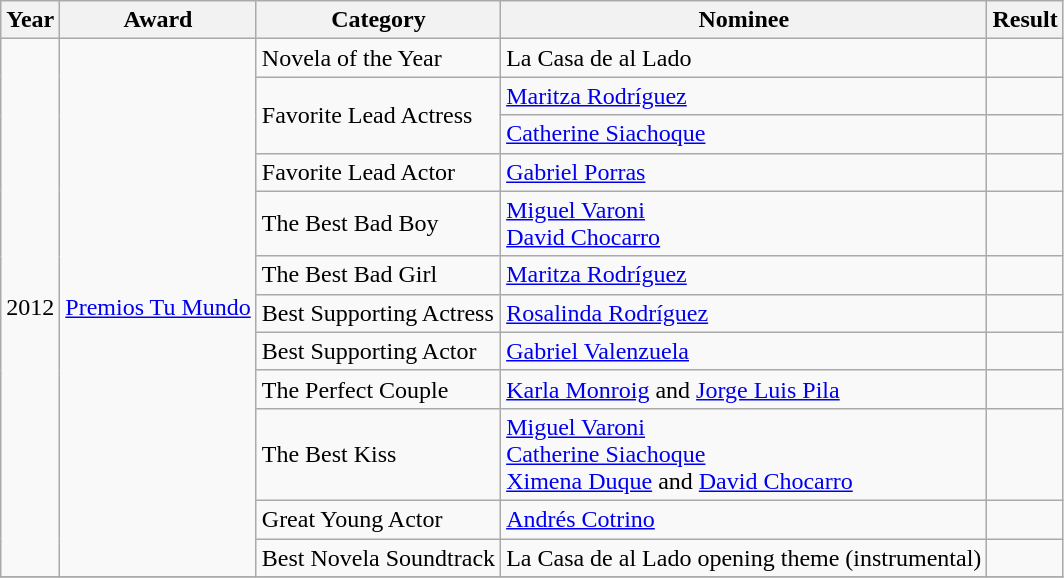<table class="wikitable">
<tr>
<th>Year</th>
<th>Award</th>
<th>Category</th>
<th>Nominee</th>
<th>Result</th>
</tr>
<tr>
<td rowspan=12>2012</td>
<td rowspan=12><a href='#'>Premios Tu Mundo</a></td>
<td>Novela of the Year</td>
<td>La Casa de al Lado</td>
<td></td>
</tr>
<tr>
<td rowspan=2>Favorite Lead Actress</td>
<td><a href='#'>Maritza Rodríguez</a></td>
<td></td>
</tr>
<tr>
<td><a href='#'>Catherine Siachoque</a></td>
<td></td>
</tr>
<tr>
<td>Favorite Lead Actor</td>
<td><a href='#'>Gabriel Porras</a></td>
<td></td>
</tr>
<tr>
<td>The Best Bad Boy</td>
<td><a href='#'>Miguel Varoni</a><br><a href='#'>David Chocarro</a></td>
<td></td>
</tr>
<tr>
<td>The Best Bad Girl</td>
<td><a href='#'>Maritza Rodríguez</a></td>
<td></td>
</tr>
<tr>
<td>Best Supporting Actress</td>
<td><a href='#'>Rosalinda Rodríguez</a></td>
<td></td>
</tr>
<tr>
<td>Best Supporting Actor</td>
<td><a href='#'>Gabriel Valenzuela</a></td>
<td></td>
</tr>
<tr>
<td>The Perfect Couple</td>
<td><a href='#'>Karla Monroig</a> and <a href='#'>Jorge Luis Pila</a></td>
<td></td>
</tr>
<tr>
<td>The Best Kiss</td>
<td><a href='#'>Miguel Varoni</a><br><a href='#'>Catherine Siachoque</a><br><a href='#'>Ximena Duque</a> and <a href='#'>David Chocarro</a></td>
<td></td>
</tr>
<tr>
<td>Great Young Actor</td>
<td><a href='#'>Andrés Cotrino</a></td>
<td></td>
</tr>
<tr>
<td>Best Novela Soundtrack</td>
<td>La Casa de al Lado opening theme (instrumental)</td>
<td></td>
</tr>
<tr>
</tr>
</table>
